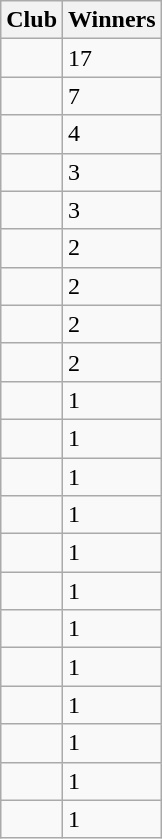<table class="sortable wikitable">
<tr>
<th>Club</th>
<th>Winners</th>
</tr>
<tr>
<td></td>
<td>17</td>
</tr>
<tr>
<td></td>
<td>7</td>
</tr>
<tr>
<td></td>
<td>4</td>
</tr>
<tr>
<td></td>
<td>3</td>
</tr>
<tr>
<td></td>
<td>3</td>
</tr>
<tr>
<td></td>
<td>2</td>
</tr>
<tr>
<td></td>
<td>2</td>
</tr>
<tr>
<td></td>
<td>2</td>
</tr>
<tr>
<td></td>
<td>2</td>
</tr>
<tr>
<td></td>
<td>1</td>
</tr>
<tr>
<td></td>
<td>1</td>
</tr>
<tr>
<td></td>
<td>1</td>
</tr>
<tr>
<td></td>
<td>1</td>
</tr>
<tr>
<td></td>
<td>1</td>
</tr>
<tr>
<td></td>
<td>1</td>
</tr>
<tr>
<td></td>
<td>1</td>
</tr>
<tr>
<td></td>
<td>1</td>
</tr>
<tr>
<td></td>
<td>1</td>
</tr>
<tr>
<td></td>
<td>1</td>
</tr>
<tr>
<td></td>
<td>1</td>
</tr>
<tr>
<td></td>
<td>1</td>
</tr>
</table>
